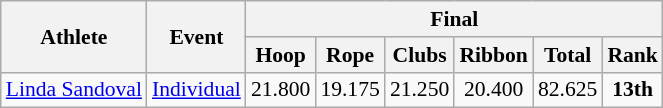<table class="wikitable" style="font-size:90%">
<tr>
<th rowspan="2">Athlete</th>
<th rowspan="2">Event</th>
<th colspan="6">Final</th>
</tr>
<tr>
<th>Hoop</th>
<th>Rope</th>
<th>Clubs</th>
<th>Ribbon</th>
<th>Total</th>
<th>Rank</th>
</tr>
<tr>
<td><a href='#'>Linda Sandoval</a></td>
<td><a href='#'>Individual</a></td>
<td align=center>21.800</td>
<td align=center>19.175</td>
<td align=center>21.250</td>
<td align=center>20.400</td>
<td align=center>82.625</td>
<td align=center><strong>13th</strong></td>
</tr>
</table>
